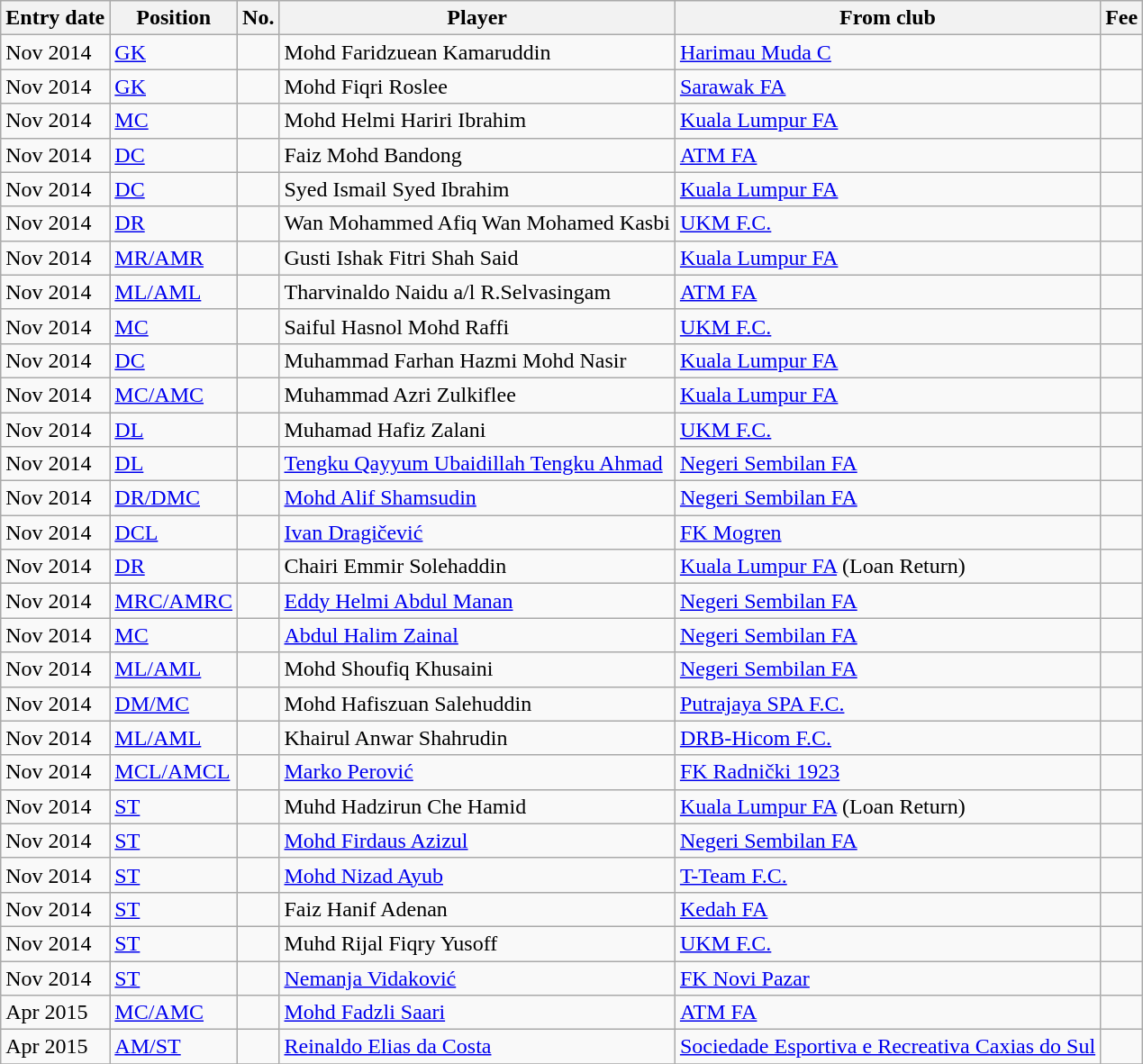<table class="wikitable sortable">
<tr>
<th>Entry date</th>
<th>Position</th>
<th>No.</th>
<th>Player</th>
<th>From club</th>
<th>Fee</th>
</tr>
<tr>
<td>Nov 2014</td>
<td><a href='#'>GK</a></td>
<td></td>
<td> Mohd Faridzuean Kamaruddin</td>
<td> <a href='#'>Harimau Muda C</a></td>
<td></td>
</tr>
<tr>
<td>Nov 2014</td>
<td><a href='#'>GK</a></td>
<td></td>
<td> Mohd Fiqri Roslee</td>
<td> <a href='#'>Sarawak FA</a></td>
<td></td>
</tr>
<tr>
<td>Nov 2014</td>
<td><a href='#'>MC</a></td>
<td></td>
<td> Mohd Helmi Hariri Ibrahim</td>
<td> <a href='#'>Kuala Lumpur FA</a></td>
<td></td>
</tr>
<tr>
<td>Nov 2014</td>
<td><a href='#'>DC</a></td>
<td></td>
<td> Faiz Mohd Bandong</td>
<td> <a href='#'>ATM FA</a></td>
<td></td>
</tr>
<tr>
<td>Nov 2014</td>
<td><a href='#'>DC</a></td>
<td></td>
<td> Syed Ismail Syed Ibrahim</td>
<td> <a href='#'>Kuala Lumpur FA</a></td>
<td></td>
</tr>
<tr>
<td>Nov 2014</td>
<td><a href='#'>DR</a></td>
<td></td>
<td> Wan Mohammed Afiq Wan Mohamed Kasbi</td>
<td> <a href='#'>UKM F.C.</a></td>
<td></td>
</tr>
<tr>
<td>Nov 2014</td>
<td><a href='#'>MR/AMR</a></td>
<td></td>
<td> Gusti Ishak Fitri Shah Said</td>
<td> <a href='#'>Kuala Lumpur FA</a></td>
<td></td>
</tr>
<tr>
<td>Nov 2014</td>
<td><a href='#'>ML/AML</a></td>
<td></td>
<td> Tharvinaldo Naidu a/l R.Selvasingam</td>
<td> <a href='#'>ATM FA</a></td>
<td></td>
</tr>
<tr>
<td>Nov 2014</td>
<td><a href='#'>MC</a></td>
<td></td>
<td> Saiful Hasnol Mohd Raffi</td>
<td> <a href='#'>UKM F.C.</a></td>
<td></td>
</tr>
<tr>
<td>Nov 2014</td>
<td><a href='#'>DC</a></td>
<td></td>
<td> Muhammad Farhan Hazmi Mohd Nasir</td>
<td> <a href='#'>Kuala Lumpur FA</a></td>
<td></td>
</tr>
<tr>
<td>Nov 2014</td>
<td><a href='#'>MC/AMC</a></td>
<td></td>
<td> Muhammad Azri Zulkiflee</td>
<td> <a href='#'>Kuala Lumpur FA</a></td>
<td></td>
</tr>
<tr>
<td>Nov 2014</td>
<td><a href='#'>DL</a></td>
<td></td>
<td> Muhamad Hafiz Zalani</td>
<td> <a href='#'>UKM F.C.</a></td>
<td></td>
</tr>
<tr>
<td>Nov 2014</td>
<td><a href='#'>DL</a></td>
<td></td>
<td> <a href='#'>Tengku Qayyum Ubaidillah Tengku Ahmad</a></td>
<td> <a href='#'>Negeri Sembilan FA</a></td>
<td></td>
</tr>
<tr>
<td>Nov 2014</td>
<td><a href='#'>DR/DMC</a></td>
<td></td>
<td> <a href='#'>Mohd Alif Shamsudin</a></td>
<td> <a href='#'>Negeri Sembilan FA</a></td>
<td></td>
</tr>
<tr>
<td>Nov 2014</td>
<td><a href='#'>DCL</a></td>
<td></td>
<td> <a href='#'>Ivan Dragičević</a></td>
<td> <a href='#'>FK Mogren</a></td>
<td></td>
</tr>
<tr>
<td>Nov 2014</td>
<td><a href='#'>DR</a></td>
<td></td>
<td> Chairi Emmir Solehaddin</td>
<td> <a href='#'>Kuala Lumpur FA</a> (Loan Return)</td>
<td></td>
</tr>
<tr>
<td>Nov 2014</td>
<td><a href='#'>MRC/AMRC</a></td>
<td></td>
<td> <a href='#'>Eddy Helmi Abdul Manan</a></td>
<td> <a href='#'>Negeri Sembilan FA</a></td>
<td></td>
</tr>
<tr>
<td>Nov 2014</td>
<td><a href='#'>MC</a></td>
<td></td>
<td> <a href='#'>Abdul Halim Zainal</a></td>
<td> <a href='#'>Negeri Sembilan FA</a></td>
<td></td>
</tr>
<tr>
<td>Nov 2014</td>
<td><a href='#'>ML/AML</a></td>
<td></td>
<td> Mohd Shoufiq Khusaini</td>
<td> <a href='#'>Negeri Sembilan FA</a></td>
<td></td>
</tr>
<tr>
<td>Nov 2014</td>
<td><a href='#'>DM/MC</a></td>
<td></td>
<td> Mohd Hafiszuan Salehuddin</td>
<td> <a href='#'>Putrajaya SPA F.C.</a></td>
<td></td>
</tr>
<tr>
<td>Nov 2014</td>
<td><a href='#'>ML/AML</a></td>
<td></td>
<td> Khairul Anwar Shahrudin</td>
<td> <a href='#'>DRB-Hicom F.C.</a></td>
<td></td>
</tr>
<tr>
<td>Nov 2014</td>
<td><a href='#'>MCL/AMCL</a></td>
<td></td>
<td> <a href='#'>Marko Perović</a></td>
<td> <a href='#'>FK Radnički 1923</a></td>
<td></td>
</tr>
<tr>
<td>Nov 2014</td>
<td><a href='#'>ST</a></td>
<td></td>
<td> Muhd Hadzirun Che Hamid</td>
<td> <a href='#'>Kuala Lumpur FA</a> (Loan Return)</td>
<td></td>
</tr>
<tr>
<td>Nov 2014</td>
<td><a href='#'>ST</a></td>
<td></td>
<td> <a href='#'>Mohd Firdaus Azizul</a></td>
<td> <a href='#'>Negeri Sembilan FA</a></td>
<td></td>
</tr>
<tr>
<td>Nov 2014</td>
<td><a href='#'>ST</a></td>
<td></td>
<td> <a href='#'>Mohd Nizad Ayub</a></td>
<td> <a href='#'>T-Team F.C.</a></td>
<td></td>
</tr>
<tr>
<td>Nov 2014</td>
<td><a href='#'>ST</a></td>
<td></td>
<td> Faiz Hanif Adenan</td>
<td> <a href='#'>Kedah FA</a></td>
<td></td>
</tr>
<tr>
<td>Nov 2014</td>
<td><a href='#'>ST</a></td>
<td></td>
<td> Muhd Rijal Fiqry Yusoff</td>
<td> <a href='#'>UKM F.C.</a></td>
<td></td>
</tr>
<tr>
<td>Nov 2014</td>
<td><a href='#'>ST</a></td>
<td></td>
<td> <a href='#'>Nemanja Vidaković</a></td>
<td> <a href='#'>FK Novi Pazar</a></td>
<td></td>
</tr>
<tr>
<td>Apr 2015</td>
<td><a href='#'>MC/AMC</a></td>
<td></td>
<td> <a href='#'>Mohd Fadzli Saari</a></td>
<td> <a href='#'>ATM FA</a></td>
<td></td>
</tr>
<tr>
<td>Apr 2015</td>
<td><a href='#'>AM/ST</a></td>
<td></td>
<td> <a href='#'>Reinaldo Elias da Costa</a></td>
<td> <a href='#'>Sociedade Esportiva e Recreativa Caxias do Sul</a></td>
<td></td>
</tr>
<tr>
</tr>
</table>
